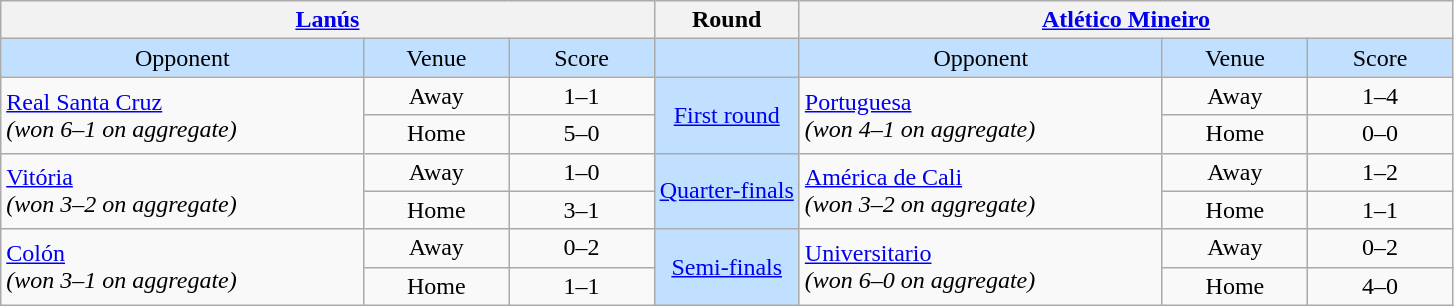<table class="wikitable" style="text-align: center;">
<tr>
<th colspan=3> <a href='#'>Lanús</a></th>
<th>Round</th>
<th colspan=3> <a href='#'>Atlético Mineiro</a></th>
</tr>
<tr bgcolor=#c1e0ff>
<td width=25%>Opponent</td>
<td width=10%>Venue</td>
<td width=10%>Score</td>
<td width=10%></td>
<td width=25%>Opponent</td>
<td width=10%>Venue</td>
<td width=10%>Score</td>
</tr>
<tr>
<td rowspan=2 align=left> <a href='#'>Real Santa Cruz</a><br><em>(won 6–1 on aggregate)</em></td>
<td>Away</td>
<td>1–1</td>
<td rowspan=2 bgcolor=#c1e0ff><a href='#'>First round</a></td>
<td rowspan=2 align=left> <a href='#'>Portuguesa</a><br><em>(won 4–1 on aggregate)</em></td>
<td>Away</td>
<td>1–4</td>
</tr>
<tr>
<td>Home</td>
<td>5–0</td>
<td>Home</td>
<td>0–0</td>
</tr>
<tr>
<td rowspan=2 align=left> <a href='#'>Vitória</a><br><em>(won 3–2 on aggregate)</em></td>
<td>Away</td>
<td>1–0</td>
<td rowspan=2 bgcolor=#c1e0ff><a href='#'>Quarter-finals</a></td>
<td rowspan=2 align=left> <a href='#'>América de Cali</a><br><em>(won 3–2 on aggregate)</em></td>
<td>Away</td>
<td>1–2</td>
</tr>
<tr>
<td>Home</td>
<td>3–1</td>
<td>Home</td>
<td>1–1</td>
</tr>
<tr>
<td rowspan=2 align=left> <a href='#'>Colón</a><br><em>(won 3–1 on aggregate)</em></td>
<td>Away</td>
<td>0–2</td>
<td rowspan=2 bgcolor=#c1e0ff><a href='#'>Semi-finals</a></td>
<td rowspan=2 align=left> <a href='#'>Universitario</a><br><em>(won 6–0 on aggregate)</em></td>
<td>Away</td>
<td>0–2</td>
</tr>
<tr>
<td>Home</td>
<td>1–1</td>
<td>Home</td>
<td>4–0</td>
</tr>
</table>
